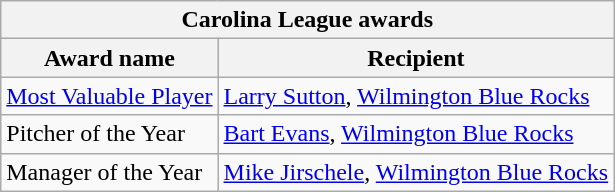<table class="wikitable">
<tr>
<th colspan="2">Carolina League awards</th>
</tr>
<tr>
<th>Award name</th>
<th>Recipient</th>
</tr>
<tr>
<td><a href='#'>Most Valuable Player</a></td>
<td><a href='#'>Larry Sutton</a>, <a href='#'>Wilmington Blue Rocks</a></td>
</tr>
<tr>
<td>Pitcher of the Year</td>
<td><a href='#'>Bart Evans</a>, <a href='#'>Wilmington Blue Rocks</a></td>
</tr>
<tr>
<td>Manager of the Year</td>
<td><a href='#'>Mike Jirschele</a>, <a href='#'>Wilmington Blue Rocks</a></td>
</tr>
</table>
